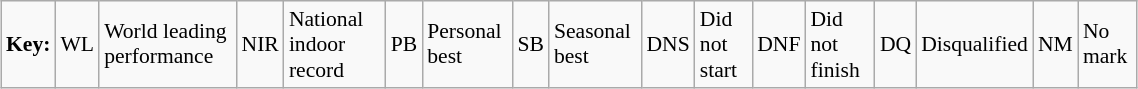<table class="wikitable" style="margin:0.5em auto; font-size:90%;position:relative;" width=60%>
<tr>
<td><strong>Key:</strong></td>
<td align=center>WL</td>
<td>World leading performance</td>
<td align=center>NIR</td>
<td>National indoor record</td>
<td align=center>PB</td>
<td>Personal best</td>
<td align=center>SB</td>
<td>Seasonal best</td>
<td align=center>DNS</td>
<td>Did not start</td>
<td align=center>DNF</td>
<td>Did not finish</td>
<td align=center>DQ</td>
<td>Disqualified</td>
<td align=center>NM</td>
<td>No mark</td>
</tr>
</table>
